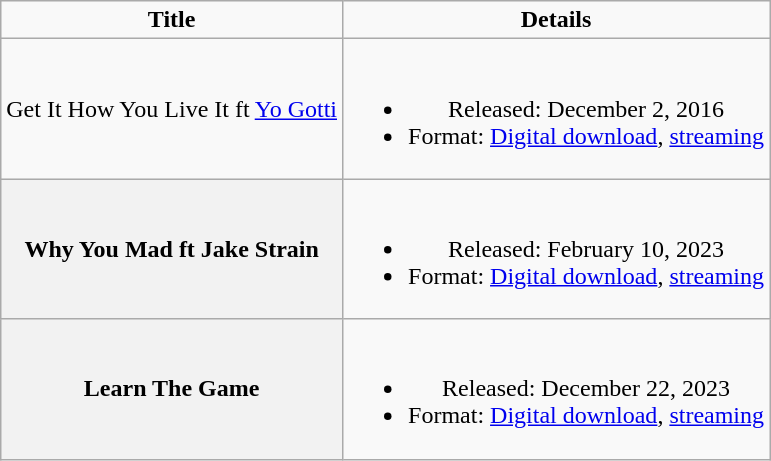<table class="wikitable plainrowheaders" style="text-align:center;">
<tr>
<td><strong>Title</strong></td>
<td><strong>Details</strong></td>
</tr>
<tr>
<td>Get It How You Live It ft <a href='#'>Yo Gotti</a></td>
<td><br><ul><li>Released: December 2, 2016</li><li>Format: <a href='#'>Digital download</a>, <a href='#'>streaming</a></li></ul></td>
</tr>
<tr>
<th>Why You Mad ft Jake Strain</th>
<td><br><ul><li>Released: February 10, 2023</li><li>Format: <a href='#'>Digital download</a>, <a href='#'>streaming</a></li></ul></td>
</tr>
<tr>
<th>Learn The Game</th>
<td><br><ul><li>Released: December 22, 2023</li><li>Format: <a href='#'>Digital download</a>, <a href='#'>streaming</a></li></ul></td>
</tr>
</table>
